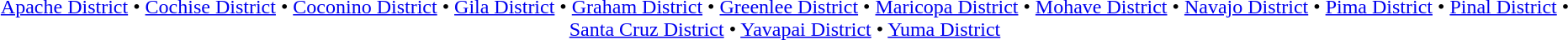<table id=toc class=toc summary=Contents>
<tr>
<td align=center><a href='#'>Apache District</a> • <a href='#'>Cochise District</a> • <a href='#'>Coconino District</a> • <a href='#'>Gila District</a> • <a href='#'>Graham District</a> • <a href='#'>Greenlee District</a> • <a href='#'>Maricopa District</a> • <a href='#'>Mohave District</a> • <a href='#'>Navajo District</a> • <a href='#'>Pima District</a> • <a href='#'>Pinal District</a> • <a href='#'>Santa Cruz District</a> • <a href='#'>Yavapai District</a> • <a href='#'>Yuma District</a></td>
</tr>
</table>
